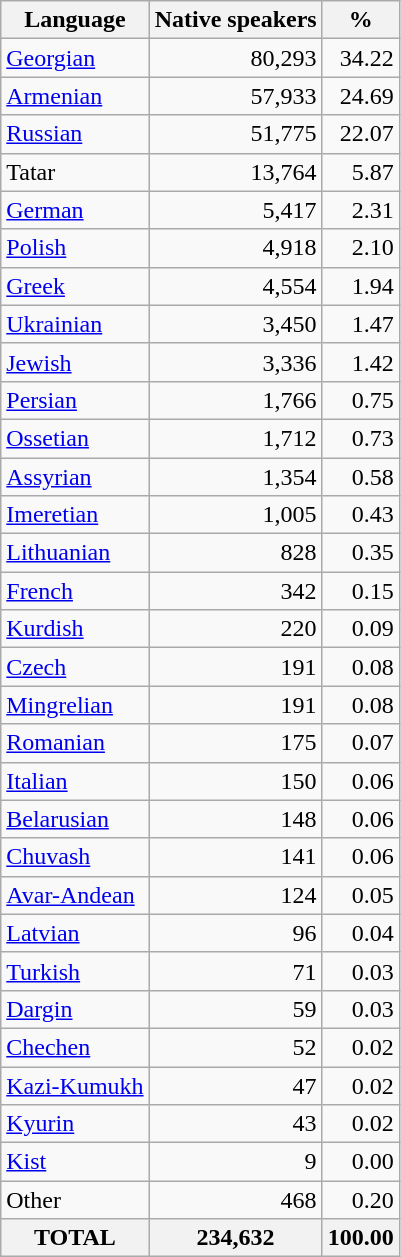<table class="wikitable sortable">
<tr>
<th>Language</th>
<th>Native speakers</th>
<th>%</th>
</tr>
<tr>
<td><a href='#'>Georgian</a></td>
<td align="right">80,293</td>
<td align="right">34.22</td>
</tr>
<tr>
<td><a href='#'>Armenian</a></td>
<td align="right">57,933</td>
<td align="right">24.69</td>
</tr>
<tr>
<td><a href='#'>Russian</a></td>
<td align="right">51,775</td>
<td align="right">22.07</td>
</tr>
<tr>
<td>Tatar</td>
<td align="right">13,764</td>
<td align="right">5.87</td>
</tr>
<tr>
<td><a href='#'>German</a></td>
<td align="right">5,417</td>
<td align="right">2.31</td>
</tr>
<tr>
<td><a href='#'>Polish</a></td>
<td align="right">4,918</td>
<td align="right">2.10</td>
</tr>
<tr>
<td><a href='#'>Greek</a></td>
<td align="right">4,554</td>
<td align="right">1.94</td>
</tr>
<tr>
<td><a href='#'>Ukrainian</a></td>
<td align="right">3,450</td>
<td align="right">1.47</td>
</tr>
<tr>
<td><a href='#'>Jewish</a></td>
<td align="right">3,336</td>
<td align="right">1.42</td>
</tr>
<tr>
<td><a href='#'>Persian</a></td>
<td align="right">1,766</td>
<td align="right">0.75</td>
</tr>
<tr>
<td><a href='#'>Ossetian</a></td>
<td align="right">1,712</td>
<td align="right">0.73</td>
</tr>
<tr>
<td><a href='#'>Assyrian</a></td>
<td align="right">1,354</td>
<td align="right">0.58</td>
</tr>
<tr>
<td><a href='#'>Imeretian</a></td>
<td align="right">1,005</td>
<td align="right">0.43</td>
</tr>
<tr>
<td><a href='#'>Lithuanian</a></td>
<td align="right">828</td>
<td align="right">0.35</td>
</tr>
<tr>
<td><a href='#'>French</a></td>
<td align="right">342</td>
<td align="right">0.15</td>
</tr>
<tr>
<td><a href='#'>Kurdish</a></td>
<td align="right">220</td>
<td align="right">0.09</td>
</tr>
<tr>
<td><a href='#'>Czech</a></td>
<td align="right">191</td>
<td align="right">0.08</td>
</tr>
<tr>
<td><a href='#'>Mingrelian</a></td>
<td align="right">191</td>
<td align="right">0.08</td>
</tr>
<tr>
<td><a href='#'>Romanian</a></td>
<td align="right">175</td>
<td align="right">0.07</td>
</tr>
<tr>
<td><a href='#'>Italian</a></td>
<td align="right">150</td>
<td align="right">0.06</td>
</tr>
<tr>
<td><a href='#'>Belarusian</a></td>
<td align="right">148</td>
<td align="right">0.06</td>
</tr>
<tr>
<td><a href='#'>Chuvash</a></td>
<td align="right">141</td>
<td align="right">0.06</td>
</tr>
<tr>
<td><a href='#'>Avar-Andean</a></td>
<td align="right">124</td>
<td align="right">0.05</td>
</tr>
<tr>
<td><a href='#'>Latvian</a></td>
<td align="right">96</td>
<td align="right">0.04</td>
</tr>
<tr>
<td><a href='#'>Turkish</a></td>
<td align="right">71</td>
<td align="right">0.03</td>
</tr>
<tr>
<td><a href='#'>Dargin</a></td>
<td align="right">59</td>
<td align="right">0.03</td>
</tr>
<tr>
<td><a href='#'>Chechen</a></td>
<td align="right">52</td>
<td align="right">0.02</td>
</tr>
<tr>
<td><a href='#'>Kazi-Kumukh</a></td>
<td align="right">47</td>
<td align="right">0.02</td>
</tr>
<tr>
<td><a href='#'>Kyurin</a></td>
<td align="right">43</td>
<td align="right">0.02</td>
</tr>
<tr>
<td><a href='#'>Kist</a></td>
<td align="right">9</td>
<td align="right">0.00</td>
</tr>
<tr>
<td>Other</td>
<td align="right">468</td>
<td align="right">0.20</td>
</tr>
<tr>
<th>TOTAL</th>
<th>234,632</th>
<th>100.00</th>
</tr>
</table>
